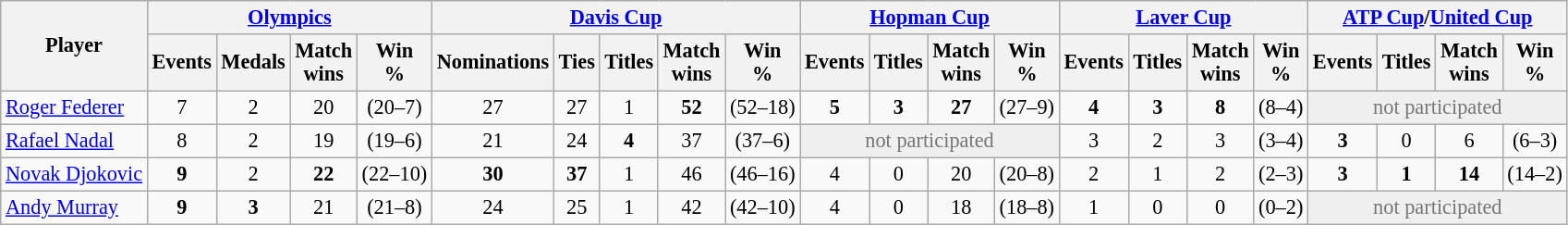<table class="wikitable" style="text-align:center;font-size:93%">
<tr>
<th rowspan="2">Player</th>
<th colspan="4"><a href='#'>Olympics</a></th>
<th colspan="5"><a href='#'>Davis Cup</a></th>
<th colspan="4"><a href='#'>Hopman Cup</a></th>
<th colspan="4"><a href='#'>Laver Cup</a></th>
<th colspan="4"><a href='#'>ATP Cup</a>/<a href='#'>United Cup</a></th>
</tr>
<tr>
<th>Events</th>
<th>Medals</th>
<th>Match <br> wins</th>
<th>Win <br> %</th>
<th>Nominations</th>
<th>Ties</th>
<th>Titles</th>
<th>Match <br> wins</th>
<th>Win <br> %</th>
<th>Events</th>
<th>Titles</th>
<th>Match <br> wins</th>
<th>Win <br> %</th>
<th>Events</th>
<th>Titles</th>
<th>Match <br> wins</th>
<th>Win <br> %</th>
<th>Events</th>
<th>Titles</th>
<th>Match <br> wins</th>
<th>Win <br> %</th>
</tr>
<tr>
<td style="text-align:left "> <a href='#'>Roger Federer</a></td>
<td>7</td>
<td>2</td>
<td>20</td>
<td> (20–7)</td>
<td>27</td>
<td>27</td>
<td>1</td>
<td><strong>52</strong></td>
<td> (52–18)</td>
<td><strong>5</strong></td>
<td><strong>3</strong></td>
<td><strong>27</strong></td>
<td><strong></strong> (27–9)</td>
<td><strong>4</strong></td>
<td><strong>3</strong></td>
<td><strong>8</strong></td>
<td><strong></strong> (8–4)</td>
<td style="color:#767676; background:#efefef" colspan="4">not participated</td>
</tr>
<tr>
<td style="text-align:left "> <a href='#'>Rafael Nadal</a></td>
<td>8</td>
<td>2</td>
<td>19</td>
<td><strong></strong> (19–6)</td>
<td>21</td>
<td>24</td>
<td><strong>4</strong></td>
<td>37</td>
<td><strong></strong> (37–6)</td>
<td style="color:#767676; background:#efefef" colspan="4">not participated</td>
<td>3</td>
<td>2</td>
<td>3</td>
<td> (3–4)</td>
<td><strong>3</strong></td>
<td>0</td>
<td>6</td>
<td> (6–3)</td>
</tr>
<tr>
<td style="text-align:left "> <a href='#'>Novak Djokovic</a></td>
<td><strong>9</strong></td>
<td>2</td>
<td><strong>22</strong></td>
<td> (22–10)</td>
<td><strong>30</strong></td>
<td><strong>37</strong></td>
<td>1</td>
<td>46</td>
<td> (46–16)</td>
<td>4</td>
<td>0</td>
<td>20</td>
<td> (20–8)</td>
<td>2</td>
<td>1</td>
<td>2</td>
<td> (2–3)</td>
<td><strong>3</strong></td>
<td><strong>1</strong></td>
<td><strong>14</strong></td>
<td><strong></strong> (14–2)</td>
</tr>
<tr>
<td style="text-align:left "> <a href='#'>Andy Murray</a></td>
<td><strong>9</strong></td>
<td><strong>3</strong></td>
<td>21</td>
<td> (21–8)</td>
<td>24</td>
<td>25</td>
<td>1</td>
<td>42</td>
<td> (42–10)</td>
<td>4</td>
<td>0</td>
<td>18</td>
<td> (18–8)</td>
<td>1</td>
<td>0</td>
<td>0</td>
<td> (0–2)</td>
<td style="color:#767676; background:#efefef" colspan="4">not participated</td>
</tr>
</table>
